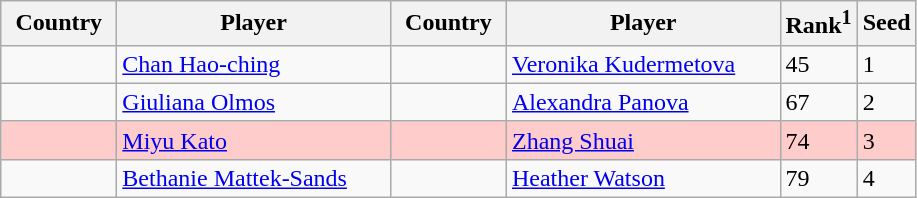<table class="sortable wikitable">
<tr>
<th width="70">Country</th>
<th width="175">Player</th>
<th width="70">Country</th>
<th width="175">Player</th>
<th>Rank<sup>1</sup></th>
<th>Seed</th>
</tr>
<tr>
<td></td>
<td><a href='#'>Chan Hao-ching</a></td>
<td></td>
<td><a href='#'>Veronika Kudermetova</a></td>
<td>45</td>
<td>1</td>
</tr>
<tr>
<td></td>
<td><a href='#'>Giuliana Olmos</a></td>
<td></td>
<td><a href='#'>Alexandra Panova</a></td>
<td>67</td>
<td>2</td>
</tr>
<tr style="background:#fcc;">
<td></td>
<td><a href='#'>Miyu Kato</a></td>
<td></td>
<td><a href='#'>Zhang Shuai</a></td>
<td>74</td>
<td>3</td>
</tr>
<tr>
<td></td>
<td><a href='#'>Bethanie Mattek-Sands</a></td>
<td></td>
<td><a href='#'>Heather Watson</a></td>
<td>79</td>
<td>4</td>
</tr>
</table>
